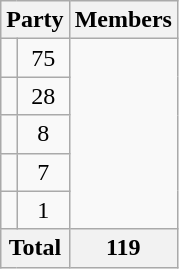<table class="wikitable sortable">
<tr>
<th colspan="2">Party</th>
<th>Members</th>
</tr>
<tr>
<td></td>
<td style="text-align: center;">75</td>
</tr>
<tr>
<td></td>
<td style="text-align: center;">28</td>
</tr>
<tr>
<td></td>
<td style="text-align: center;">8</td>
</tr>
<tr>
<td></td>
<td style="text-align: center;">7</td>
</tr>
<tr>
<td></td>
<td style="text-align: center;">1</td>
</tr>
<tr>
<th colspan="2"><strong>Total</strong></th>
<th>119</th>
</tr>
</table>
